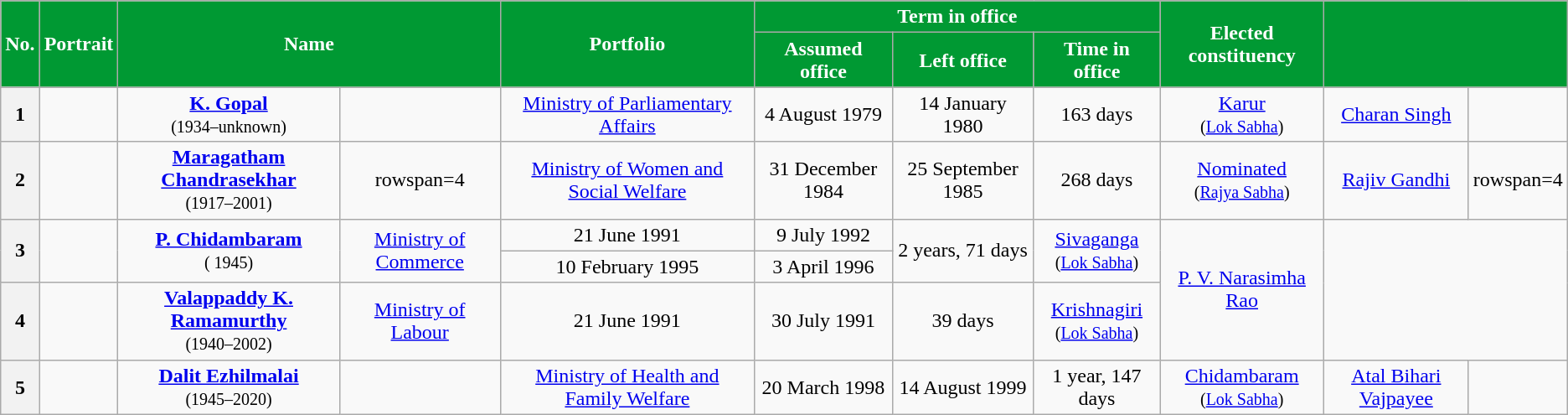<table class="wikitable sortable" style="text-align:center;">
<tr>
<th rowspan=2 style="background-color:#009933;color:white">No.</th>
<th rowspan=2 style="background-color:#009933;color:white">Portrait</th>
<th rowspan=2 colspan=2 style="background-color:#009933;color:white">Name<br></th>
<th rowspan=2 style="background-color:#009933;color:white">Portfolio</th>
<th colspan=3 style="background-color:#009933;color:white">Term in office</th>
<th rowspan=2 style="background-color:#009933;color:white">Elected constituency<br></th>
<th rowspan=2 colspan=2 style="background-color:#009933;color:white"><a href='#'></a></th>
</tr>
<tr>
<th style="background-color:#009933;color:white">Assumed office</th>
<th style="background-color:#009933;color:white">Left office</th>
<th style="background-color:#009933;color:white">Time in office</th>
</tr>
<tr>
<th>1</th>
<td></td>
<td><strong><a href='#'>K. Gopal</a></strong><br><small>(1934–unknown)</small></td>
<td></td>
<td><a href='#'>Ministry of Parliamentary Affairs</a></td>
<td>4 August 1979</td>
<td>14 January 1980</td>
<td>163 days</td>
<td><a href='#'>Karur</a><br><small>(<a href='#'>Lok Sabha</a>)</small></td>
<td><a href='#'>Charan Singh</a></td>
<td></td>
</tr>
<tr>
<th>2</th>
<td></td>
<td><strong><a href='#'>Maragatham Chandrasekhar</a></strong><br><small>(1917–2001)</small></td>
<td>rowspan=4 </td>
<td><a href='#'>Ministry of Women and Social Welfare</a></td>
<td>31 December 1984</td>
<td>25 September 1985</td>
<td>268 days</td>
<td><a href='#'>Nominated</a><br><small>(<a href='#'>Rajya Sabha</a>)</small></td>
<td><a href='#'>Rajiv Gandhi</a></td>
<td>rowspan=4 </td>
</tr>
<tr>
<th rowspan=2>3</th>
<td rowspan=2></td>
<td rowspan=2><strong><a href='#'>P. Chidambaram</a></strong><br><small>( 1945)</small></td>
<td rowspan=2><a href='#'>Ministry of Commerce</a></td>
<td>21 June 1991</td>
<td>9 July 1992</td>
<td rowspan=2>2 years, 71 days</td>
<td rowspan=2><a href='#'>Sivaganga</a><br><small>(<a href='#'>Lok Sabha</a>)</small></td>
<td rowspan=3><a href='#'>P. V. Narasimha Rao</a></td>
</tr>
<tr>
<td>10 February 1995</td>
<td>3 April 1996</td>
</tr>
<tr>
<th>4</th>
<td></td>
<td><strong><a href='#'>Valappaddy K. Ramamurthy</a></strong><br><small>(1940–2002)</small></td>
<td><a href='#'>Ministry of Labour</a></td>
<td>21 June 1991</td>
<td>30 July 1991</td>
<td>39 days</td>
<td><a href='#'>Krishnagiri</a><br><small>(<a href='#'>Lok Sabha</a>)</small></td>
</tr>
<tr>
<th>5</th>
<td></td>
<td><strong><a href='#'>Dalit Ezhilmalai</a></strong><br><small>(1945–2020)</small></td>
<td></td>
<td><a href='#'>Ministry of Health and Family Welfare</a></td>
<td>20 March 1998</td>
<td>14 August 1999</td>
<td>1 year, 147 days</td>
<td><a href='#'>Chidambaram</a><br><small>(<a href='#'>Lok Sabha</a>)</small></td>
<td><a href='#'>Atal Bihari Vajpayee</a></td>
<td></td>
</tr>
</table>
